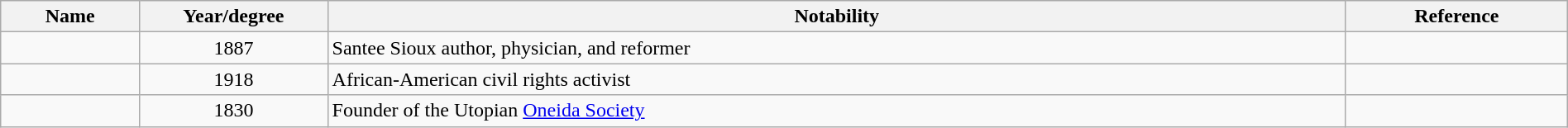<table class="wikitable sortable" style="width:100%">
<tr>
<th style="width:*;">Name</th>
<th style="width:12%;">Year/degree</th>
<th style="width:65%;" class="unsortable">Notability</th>
<th style="width:*;" class="unsortable">Reference</th>
</tr>
<tr>
<td></td>
<td style="text-align:center;">1887</td>
<td>Santee Sioux author, physician, and reformer</td>
<td style="text-align:center;"></td>
</tr>
<tr>
<td></td>
<td style="text-align:center;">1918</td>
<td>African-American civil rights activist</td>
<td style="text-align:center;"></td>
</tr>
<tr>
<td></td>
<td style="text-align:center;">1830</td>
<td>Founder of the Utopian <a href='#'>Oneida Society</a></td>
<td style="text-align:center;"></td>
</tr>
</table>
